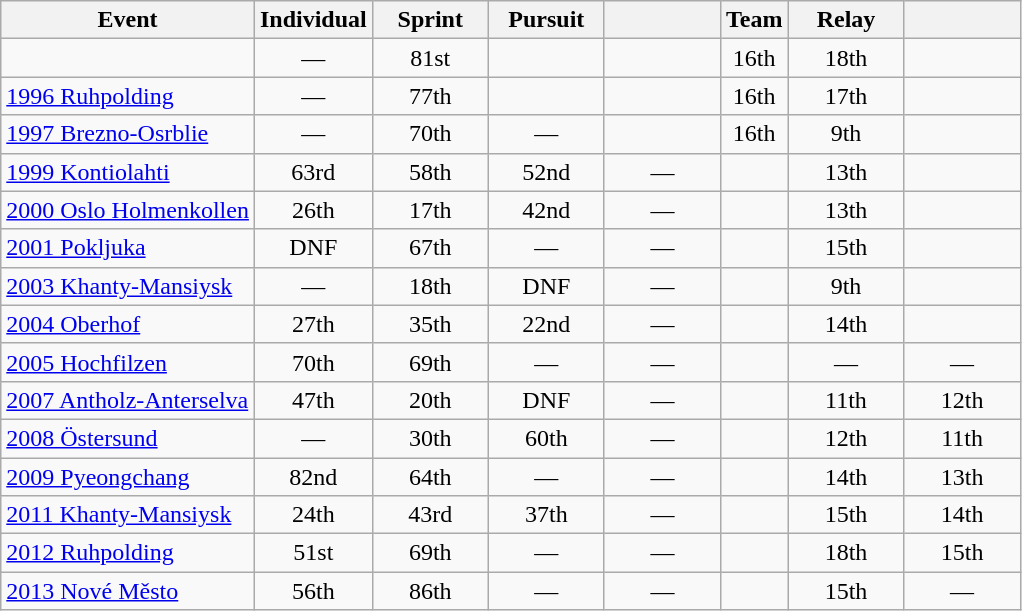<table class="wikitable" style="text-align: center;">
<tr ">
<th>Event</th>
<th style="width:70px;">Individual</th>
<th style="width:70px;">Sprint</th>
<th style="width:70px;">Pursuit</th>
<th style="width:70px;"></th>
<th>Team</th>
<th style="width:70px;">Relay</th>
<th style="width:70px;"></th>
</tr>
<tr>
<td align=left></td>
<td>—</td>
<td>81st</td>
<td></td>
<td></td>
<td>16th</td>
<td>18th</td>
<td></td>
</tr>
<tr>
<td align=left> <a href='#'>1996 Ruhpolding</a></td>
<td>—</td>
<td>77th</td>
<td></td>
<td></td>
<td>16th</td>
<td>17th</td>
<td></td>
</tr>
<tr>
<td align=left> <a href='#'>1997 Brezno-Osrblie</a></td>
<td>—</td>
<td>70th</td>
<td>—</td>
<td></td>
<td>16th</td>
<td>9th</td>
<td></td>
</tr>
<tr>
<td align=left> <a href='#'>1999 Kontiolahti</a></td>
<td>63rd</td>
<td>58th</td>
<td>52nd</td>
<td>—</td>
<td></td>
<td>13th</td>
<td></td>
</tr>
<tr>
<td align=left> <a href='#'>2000 Oslo Holmenkollen</a></td>
<td>26th</td>
<td>17th</td>
<td>42nd</td>
<td>—</td>
<td></td>
<td>13th</td>
<td></td>
</tr>
<tr>
<td align=left> <a href='#'>2001 Pokljuka</a></td>
<td>DNF</td>
<td>67th</td>
<td>—</td>
<td>—</td>
<td></td>
<td>15th</td>
<td></td>
</tr>
<tr>
<td align=left> <a href='#'>2003 Khanty-Mansiysk</a></td>
<td>—</td>
<td>18th</td>
<td>DNF</td>
<td>—</td>
<td></td>
<td>9th</td>
<td></td>
</tr>
<tr>
<td align=left> <a href='#'>2004 Oberhof</a></td>
<td>27th</td>
<td>35th</td>
<td>22nd</td>
<td>—</td>
<td></td>
<td>14th</td>
<td></td>
</tr>
<tr>
<td align=left> <a href='#'>2005 Hochfilzen</a></td>
<td>70th</td>
<td>69th</td>
<td>—</td>
<td>—</td>
<td></td>
<td>—</td>
<td>—</td>
</tr>
<tr>
<td align=left> <a href='#'>2007 Antholz-Anterselva</a></td>
<td>47th</td>
<td>20th</td>
<td>DNF</td>
<td>—</td>
<td></td>
<td>11th</td>
<td>12th</td>
</tr>
<tr>
<td align=left> <a href='#'>2008 Östersund</a></td>
<td>—</td>
<td>30th</td>
<td>60th</td>
<td>—</td>
<td></td>
<td>12th</td>
<td>11th</td>
</tr>
<tr>
<td align=left> <a href='#'>2009 Pyeongchang</a></td>
<td>82nd</td>
<td>64th</td>
<td>—</td>
<td>—</td>
<td></td>
<td>14th</td>
<td>13th</td>
</tr>
<tr>
<td align=left> <a href='#'>2011 Khanty-Mansiysk</a></td>
<td>24th</td>
<td>43rd</td>
<td>37th</td>
<td>—</td>
<td></td>
<td>15th</td>
<td>14th</td>
</tr>
<tr>
<td align=left> <a href='#'>2012 Ruhpolding</a></td>
<td>51st</td>
<td>69th</td>
<td>—</td>
<td>—</td>
<td></td>
<td>18th</td>
<td>15th</td>
</tr>
<tr>
<td align=left> <a href='#'>2013 Nové Město</a></td>
<td>56th</td>
<td>86th</td>
<td>—</td>
<td>—</td>
<td></td>
<td>15th</td>
<td>—</td>
</tr>
</table>
